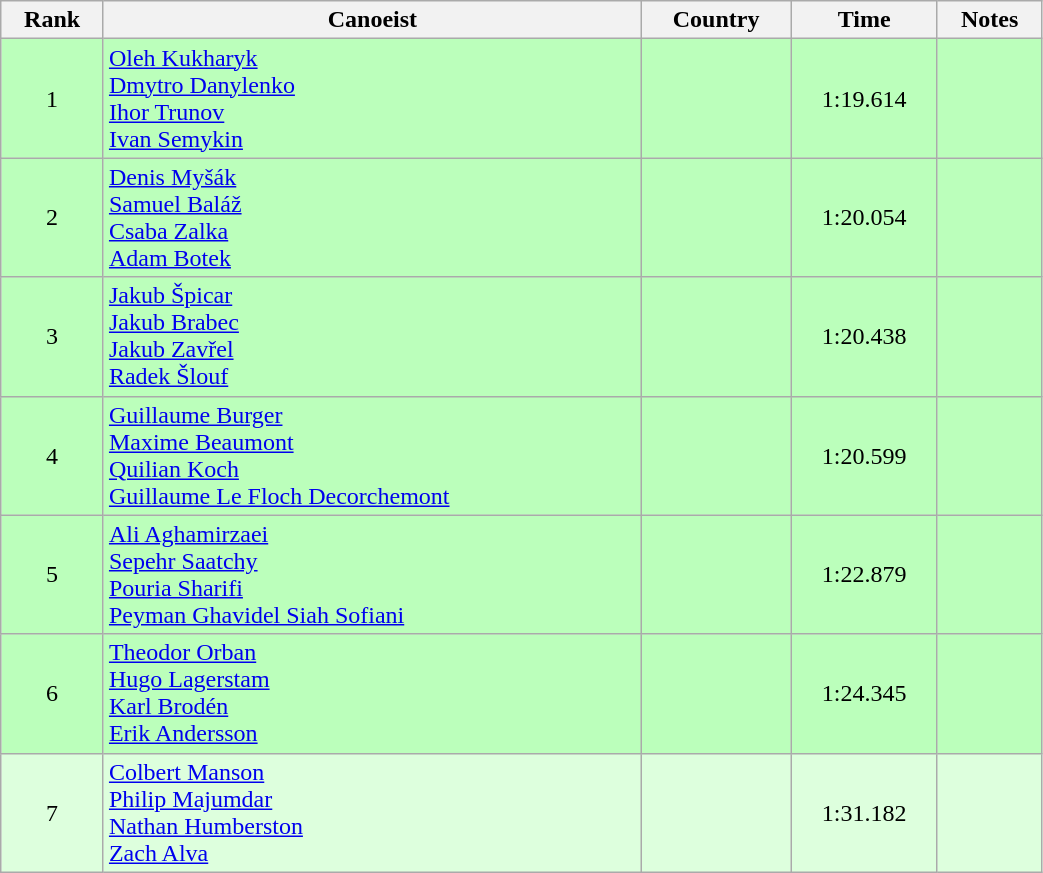<table class="wikitable" style="text-align:center;width: 55%">
<tr>
<th>Rank</th>
<th>Canoeist</th>
<th>Country</th>
<th>Time</th>
<th>Notes</th>
</tr>
<tr bgcolor=bbffbb>
<td>1</td>
<td align="left"><a href='#'>Oleh Kukharyk</a><br><a href='#'>Dmytro Danylenko</a><br><a href='#'>Ihor Trunov</a><br><a href='#'>Ivan Semykin</a></td>
<td align="left"></td>
<td>1:19.614</td>
<td></td>
</tr>
<tr bgcolor=bbffbb>
<td>2</td>
<td align="left"><a href='#'>Denis Myšák</a><br><a href='#'>Samuel Baláž</a><br><a href='#'>Csaba Zalka</a><br><a href='#'>Adam Botek</a></td>
<td align="left"></td>
<td>1:20.054</td>
<td></td>
</tr>
<tr bgcolor=bbffbb>
<td>3</td>
<td align="left"><a href='#'>Jakub Špicar</a><br><a href='#'>Jakub Brabec</a><br><a href='#'>Jakub Zavřel</a><br><a href='#'>Radek Šlouf</a></td>
<td align="left"></td>
<td>1:20.438</td>
<td></td>
</tr>
<tr bgcolor=bbffbb>
<td>4</td>
<td align="left"><a href='#'>Guillaume Burger</a><br><a href='#'>Maxime Beaumont</a><br><a href='#'>Quilian Koch</a><br><a href='#'>Guillaume Le Floch Decorchemont</a></td>
<td align="left"></td>
<td>1:20.599</td>
<td></td>
</tr>
<tr bgcolor=bbffbb>
<td>5</td>
<td align="left"><a href='#'>Ali Aghamirzaei</a><br><a href='#'>Sepehr Saatchy</a><br><a href='#'>Pouria Sharifi</a><br><a href='#'>Peyman Ghavidel Siah Sofiani</a></td>
<td align="left"></td>
<td>1:22.879</td>
<td></td>
</tr>
<tr bgcolor=bbffbb>
<td>6</td>
<td align="left"><a href='#'>Theodor Orban</a><br><a href='#'>Hugo Lagerstam</a><br><a href='#'>Karl Brodén</a><br><a href='#'>Erik Andersson</a></td>
<td align="left"></td>
<td>1:24.345</td>
<td></td>
</tr>
<tr bgcolor=ddffdd>
<td>7</td>
<td align="left"><a href='#'>Colbert Manson</a><br><a href='#'>Philip Majumdar</a><br><a href='#'>Nathan Humberston</a><br><a href='#'>Zach Alva</a></td>
<td align="left"></td>
<td>1:31.182</td>
<td></td>
</tr>
</table>
